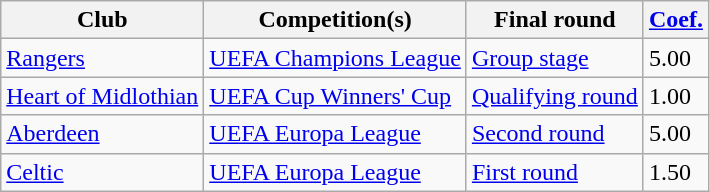<table class="wikitable">
<tr>
<th>Club</th>
<th>Competition(s)</th>
<th>Final round</th>
<th><a href='#'>Coef.</a></th>
</tr>
<tr>
<td><a href='#'>Rangers</a></td>
<td><a href='#'>UEFA Champions League</a></td>
<td><a href='#'>Group stage</a></td>
<td>5.00</td>
</tr>
<tr>
<td><a href='#'>Heart of Midlothian</a></td>
<td><a href='#'>UEFA Cup Winners' Cup</a></td>
<td><a href='#'>Qualifying round</a></td>
<td>1.00</td>
</tr>
<tr>
<td><a href='#'>Aberdeen</a></td>
<td><a href='#'>UEFA Europa League</a></td>
<td><a href='#'>Second round</a></td>
<td>5.00</td>
</tr>
<tr>
<td><a href='#'>Celtic</a></td>
<td><a href='#'>UEFA Europa League</a></td>
<td><a href='#'>First round</a></td>
<td>1.50</td>
</tr>
</table>
